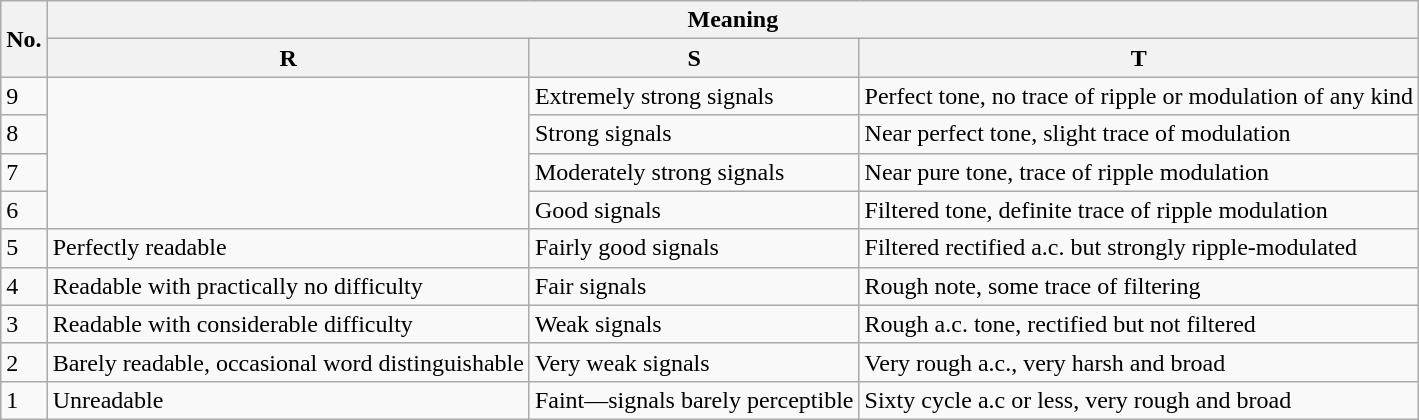<table class="wikitable">
<tr>
<th rowspan="2">No.</th>
<th colspan="3">Meaning</th>
</tr>
<tr>
<th>R</th>
<th>S</th>
<th>T</th>
</tr>
<tr>
<td>9</td>
<td rowspan="4"></td>
<td>Extremely strong signals</td>
<td>Perfect tone, no trace of ripple or modulation of any kind</td>
</tr>
<tr>
<td>8</td>
<td>Strong signals</td>
<td>Near perfect tone, slight trace of modulation</td>
</tr>
<tr>
<td>7</td>
<td>Moderately strong signals</td>
<td>Near pure tone, trace of ripple modulation</td>
</tr>
<tr>
<td>6</td>
<td>Good signals</td>
<td>Filtered tone, definite trace of ripple modulation</td>
</tr>
<tr>
<td>5</td>
<td>Perfectly readable</td>
<td>Fairly good signals</td>
<td>Filtered rectified a.c. but strongly ripple-modulated</td>
</tr>
<tr>
<td>4</td>
<td>Readable with practically no difficulty</td>
<td>Fair signals</td>
<td>Rough note, some trace of filtering</td>
</tr>
<tr>
<td>3</td>
<td>Readable with considerable difficulty</td>
<td>Weak signals</td>
<td>Rough a.c. tone, rectified but not filtered</td>
</tr>
<tr>
<td>2</td>
<td>Barely readable, occasional word distinguishable</td>
<td>Very weak signals</td>
<td>Very rough a.c., very harsh and broad</td>
</tr>
<tr>
<td>1</td>
<td>Unreadable</td>
<td>Faint—signals barely perceptible</td>
<td>Sixty cycle a.c or less, very rough and broad</td>
</tr>
</table>
